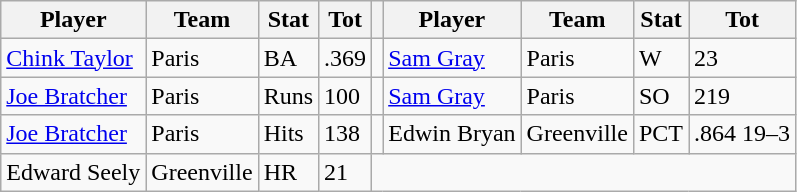<table class="wikitable">
<tr>
<th>Player</th>
<th>Team</th>
<th>Stat</th>
<th>Tot</th>
<th></th>
<th>Player</th>
<th>Team</th>
<th>Stat</th>
<th>Tot</th>
</tr>
<tr>
<td><a href='#'>Chink Taylor</a></td>
<td>Paris</td>
<td>BA</td>
<td>.369</td>
<td></td>
<td><a href='#'>Sam Gray</a></td>
<td>Paris</td>
<td>W</td>
<td>23</td>
</tr>
<tr>
<td><a href='#'>Joe Bratcher</a></td>
<td>Paris</td>
<td>Runs</td>
<td>100</td>
<td></td>
<td><a href='#'>Sam Gray</a></td>
<td>Paris</td>
<td>SO</td>
<td>219</td>
</tr>
<tr>
<td><a href='#'>Joe Bratcher</a></td>
<td>Paris</td>
<td>Hits</td>
<td>138</td>
<td></td>
<td>Edwin Bryan</td>
<td>Greenville</td>
<td>PCT</td>
<td>.864 19–3</td>
</tr>
<tr>
<td>Edward Seely</td>
<td>Greenville</td>
<td>HR</td>
<td>21</td>
</tr>
</table>
